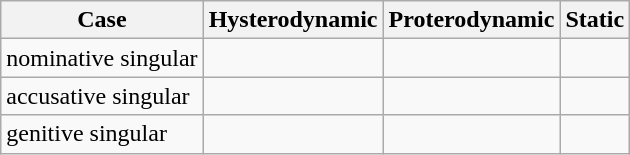<table class="wikitable">
<tr>
<th>Case</th>
<th>Hysterodynamic</th>
<th>Proterodynamic</th>
<th>Static</th>
</tr>
<tr>
<td>nominative singular</td>
<td></td>
<td></td>
<td></td>
</tr>
<tr>
<td>accusative singular</td>
<td></td>
<td></td>
<td></td>
</tr>
<tr>
<td>genitive singular</td>
<td></td>
<td></td>
<td></td>
</tr>
</table>
